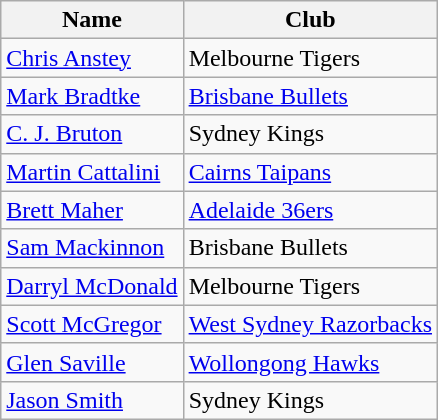<table class="wikitable">
<tr>
<th>Name</th>
<th>Club</th>
</tr>
<tr>
<td><a href='#'>Chris Anstey</a></td>
<td>Melbourne Tigers</td>
</tr>
<tr>
<td><a href='#'>Mark Bradtke</a></td>
<td><a href='#'>Brisbane Bullets</a></td>
</tr>
<tr>
<td><a href='#'>C. J. Bruton</a></td>
<td>Sydney Kings</td>
</tr>
<tr>
<td><a href='#'>Martin Cattalini</a></td>
<td><a href='#'>Cairns Taipans</a></td>
</tr>
<tr>
<td><a href='#'>Brett Maher</a></td>
<td><a href='#'>Adelaide 36ers</a></td>
</tr>
<tr>
<td><a href='#'>Sam Mackinnon</a></td>
<td>Brisbane Bullets</td>
</tr>
<tr>
<td><a href='#'>Darryl McDonald</a></td>
<td>Melbourne Tigers</td>
</tr>
<tr>
<td><a href='#'>Scott McGregor</a></td>
<td><a href='#'>West Sydney Razorbacks</a></td>
</tr>
<tr>
<td><a href='#'>Glen Saville</a></td>
<td><a href='#'>Wollongong Hawks</a></td>
</tr>
<tr>
<td><a href='#'>Jason Smith</a></td>
<td>Sydney Kings</td>
</tr>
</table>
